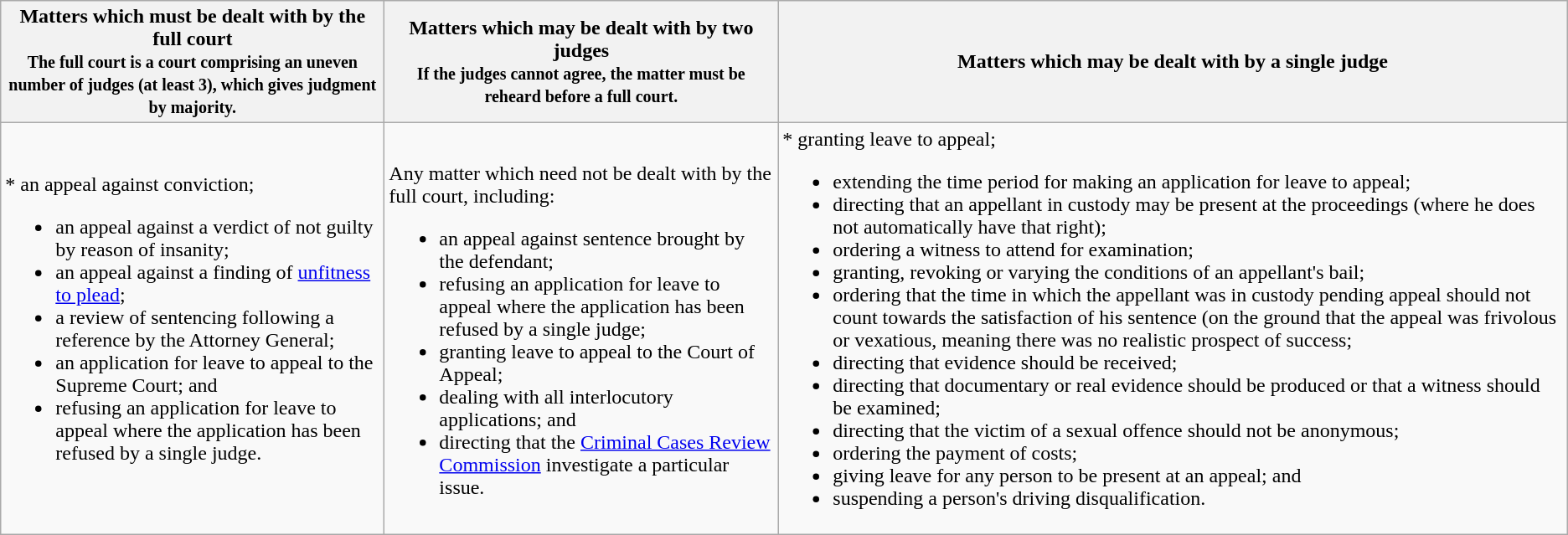<table class="wikitable">
<tr>
<th>Matters which must be dealt with by the full court<br><small>The full court is a court comprising an uneven number of judges (at least 3), which gives judgment by majority.</small></th>
<th>Matters which may be dealt with by two judges<br><small>If the judges cannot agree, the matter must be reheard before a full court.</small></th>
<th>Matters which may be dealt with by a single judge</th>
</tr>
<tr>
<td>* an appeal against conviction;<br><ul><li>an appeal against a verdict of not guilty by reason of insanity;</li><li>an appeal against a finding of <a href='#'>unfitness to plead</a>;</li><li>a review of sentencing following a reference by the Attorney General;</li><li>an application for leave to appeal to the Supreme Court; and</li><li>refusing an application for leave to appeal where the application has been refused by a single judge.</li></ul></td>
<td><br>Any matter which need not be dealt with by the full court, including:<ul><li>an appeal against sentence brought by the defendant;</li><li>refusing an application for leave to appeal where the application has been refused by a single judge;</li><li>granting leave to appeal to the Court of Appeal;</li><li>dealing with all interlocutory applications; and</li><li>directing that the <a href='#'>Criminal Cases Review Commission</a> investigate a particular issue.</li></ul></td>
<td>* granting leave to appeal;<br><ul><li>extending the time period for making an application for leave to appeal;</li><li>directing that an appellant in custody may be present at the proceedings (where he does not automatically have that right);</li><li>ordering a witness to attend for examination;</li><li>granting, revoking or varying the conditions of an appellant's bail;</li><li>ordering that the time in which the appellant was in custody pending appeal should not count towards the satisfaction of his sentence (on the ground that the appeal was frivolous or vexatious, meaning there was no realistic prospect of success;</li><li>directing that evidence should be received;</li><li>directing that documentary or real evidence should be produced or that a witness should be examined;</li><li>directing that the victim of a sexual offence should not be anonymous;</li><li>ordering the payment of costs;</li><li>giving leave for any person to be present at an appeal; and</li><li>suspending a person's driving disqualification.</li></ul></td>
</tr>
</table>
